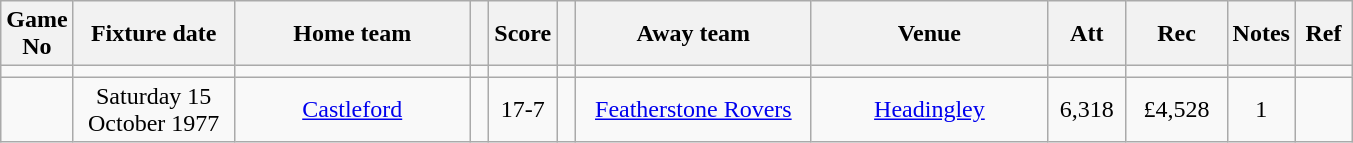<table class="wikitable" style="text-align:center;">
<tr>
<th width=20 abbr="No">Game No</th>
<th width=100 abbr="Date">Fixture date</th>
<th width=150 abbr="Home team">Home team</th>
<th width=5 abbr="space"></th>
<th width=20 abbr="Score">Score</th>
<th width=5 abbr="space"></th>
<th width=150 abbr="Away team">Away team</th>
<th width=150 abbr="Venue">Venue</th>
<th width=45 abbr="Att">Att</th>
<th width=60 abbr="Rec">Rec</th>
<th width=20 abbr="Notes">Notes</th>
<th width=30 abbr="Ref">Ref</th>
</tr>
<tr>
<td></td>
<td></td>
<td></td>
<td></td>
<td></td>
<td></td>
<td></td>
<td></td>
<td></td>
<td></td>
<td></td>
</tr>
<tr>
<td></td>
<td>Saturday 15 October 1977</td>
<td><a href='#'>Castleford</a></td>
<td></td>
<td>17-7</td>
<td></td>
<td><a href='#'>Featherstone Rovers</a></td>
<td><a href='#'>Headingley</a></td>
<td>6,318</td>
<td>£4,528</td>
<td>1</td>
<td></td>
</tr>
</table>
